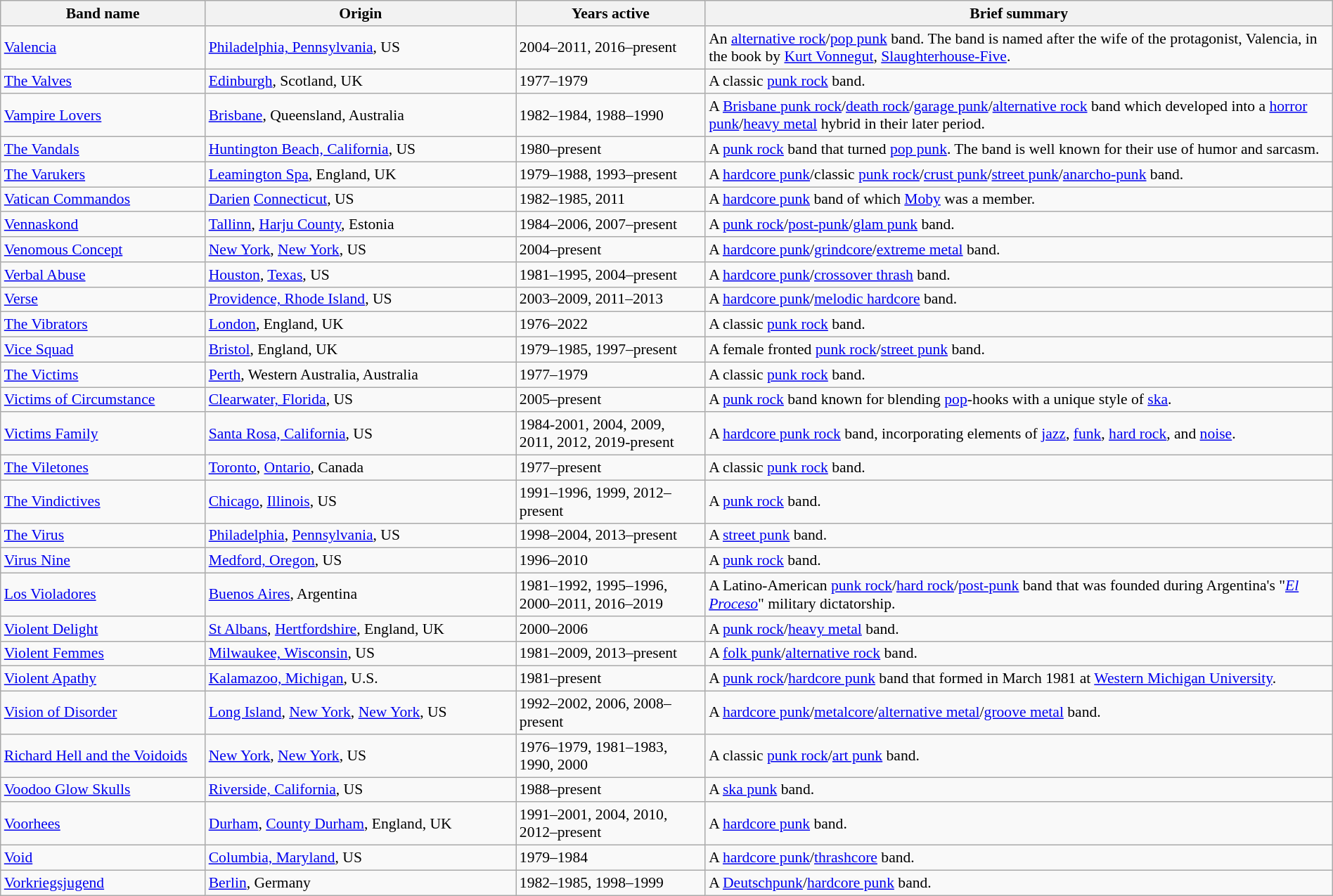<table class="wikitable" style="font-size:90%; width:100%;">
<tr>
<th style="width:13em">Band name</th>
<th style="width:20em">Origin</th>
<th style="width:12em">Years active</th>
<th>Brief summary</th>
</tr>
<tr>
<td><a href='#'>Valencia</a></td>
<td><a href='#'>Philadelphia, Pennsylvania</a>, US</td>
<td>2004–2011, 2016–present</td>
<td>An <a href='#'>alternative rock</a>/<a href='#'>pop punk</a> band. The band is named after the wife of the protagonist, Valencia, in the book by <a href='#'>Kurt Vonnegut</a>, <a href='#'>Slaughterhouse-Five</a>.</td>
</tr>
<tr>
<td><a href='#'>The Valves</a></td>
<td><a href='#'>Edinburgh</a>, Scotland, UK</td>
<td>1977–1979</td>
<td>A classic <a href='#'>punk rock</a> band.</td>
</tr>
<tr>
<td><a href='#'>Vampire Lovers</a></td>
<td><a href='#'>Brisbane</a>, Queensland, Australia</td>
<td>1982–1984, 1988–1990</td>
<td>A <a href='#'>Brisbane punk rock</a>/<a href='#'>death rock</a>/<a href='#'>garage punk</a>/<a href='#'>alternative rock</a> band which developed into a <a href='#'>horror punk</a>/<a href='#'>heavy metal</a> hybrid in their later period.</td>
</tr>
<tr>
<td><a href='#'>The Vandals</a></td>
<td><a href='#'>Huntington Beach, California</a>, US</td>
<td>1980–present</td>
<td>A <a href='#'>punk rock</a> band that turned <a href='#'>pop punk</a>. The band is well known for their use of humor and sarcasm.</td>
</tr>
<tr>
<td><a href='#'>The Varukers</a></td>
<td><a href='#'>Leamington Spa</a>, England, UK</td>
<td>1979–1988, 1993–present</td>
<td>A <a href='#'>hardcore punk</a>/classic <a href='#'>punk rock</a>/<a href='#'>crust punk</a>/<a href='#'>street punk</a>/<a href='#'>anarcho-punk</a> band.</td>
</tr>
<tr>
<td><a href='#'>Vatican Commandos</a></td>
<td><a href='#'>Darien</a> <a href='#'>Connecticut</a>, US</td>
<td>1982–1985, 2011</td>
<td>A <a href='#'>hardcore punk</a> band of which <a href='#'>Moby</a> was a member.</td>
</tr>
<tr>
<td><a href='#'>Vennaskond</a></td>
<td><a href='#'>Tallinn</a>, <a href='#'>Harju County</a>, Estonia</td>
<td>1984–2006, 2007–present</td>
<td>A <a href='#'>punk rock</a>/<a href='#'>post-punk</a>/<a href='#'>glam punk</a> band.</td>
</tr>
<tr>
<td><a href='#'>Venomous Concept</a></td>
<td><a href='#'>New York</a>, <a href='#'>New York</a>, US</td>
<td>2004–present</td>
<td>A <a href='#'>hardcore punk</a>/<a href='#'>grindcore</a>/<a href='#'>extreme metal</a> band.</td>
</tr>
<tr>
<td><a href='#'>Verbal Abuse</a></td>
<td><a href='#'>Houston</a>, <a href='#'>Texas</a>, US</td>
<td>1981–1995, 2004–present</td>
<td>A <a href='#'>hardcore punk</a>/<a href='#'>crossover thrash</a> band.</td>
</tr>
<tr>
<td><a href='#'>Verse</a></td>
<td><a href='#'>Providence, Rhode Island</a>, US</td>
<td>2003–2009, 2011–2013</td>
<td>A <a href='#'>hardcore punk</a>/<a href='#'>melodic hardcore</a> band.</td>
</tr>
<tr>
<td><a href='#'>The Vibrators</a></td>
<td><a href='#'>London</a>, England, UK</td>
<td>1976–2022</td>
<td>A classic <a href='#'>punk rock</a> band.</td>
</tr>
<tr>
<td><a href='#'>Vice Squad</a></td>
<td><a href='#'>Bristol</a>, England, UK</td>
<td>1979–1985, 1997–present</td>
<td>A female fronted <a href='#'>punk rock</a>/<a href='#'>street punk</a> band.</td>
</tr>
<tr>
<td><a href='#'>The Victims</a></td>
<td><a href='#'>Perth</a>, Western Australia, Australia</td>
<td>1977–1979</td>
<td>A classic <a href='#'>punk rock</a> band.</td>
</tr>
<tr>
<td><a href='#'>Victims of Circumstance</a></td>
<td><a href='#'>Clearwater, Florida</a>, US</td>
<td>2005–present</td>
<td>A <a href='#'>punk rock</a> band known for blending <a href='#'>pop</a>-hooks with a unique style of <a href='#'>ska</a>.</td>
</tr>
<tr>
<td><a href='#'>Victims Family</a></td>
<td><a href='#'>Santa Rosa, California</a>, US</td>
<td>1984-2001, 2004, 2009, 2011, 2012, 2019-present</td>
<td>A <a href='#'>hardcore punk rock</a> band, incorporating elements of <a href='#'>jazz</a>, <a href='#'>funk</a>, <a href='#'>hard rock</a>, and <a href='#'>noise</a>.</td>
</tr>
<tr>
<td><a href='#'>The Viletones</a></td>
<td><a href='#'>Toronto</a>, <a href='#'>Ontario</a>, Canada</td>
<td>1977–present</td>
<td>A classic <a href='#'>punk rock</a> band.</td>
</tr>
<tr>
<td><a href='#'>The Vindictives</a></td>
<td><a href='#'>Chicago</a>, <a href='#'>Illinois</a>, US</td>
<td>1991–1996, 1999, 2012–present</td>
<td>A <a href='#'>punk rock</a> band.</td>
</tr>
<tr>
<td><a href='#'>The Virus</a></td>
<td><a href='#'>Philadelphia</a>, <a href='#'>Pennsylvania</a>, US</td>
<td>1998–2004, 2013–present</td>
<td>A <a href='#'>street punk</a> band.</td>
</tr>
<tr>
<td><a href='#'>Virus Nine</a></td>
<td><a href='#'>Medford, Oregon</a>, US</td>
<td>1996–2010</td>
<td>A <a href='#'>punk rock</a> band.</td>
</tr>
<tr>
<td><a href='#'>Los Violadores</a></td>
<td><a href='#'>Buenos Aires</a>, Argentina</td>
<td>1981–1992, 1995–1996, 2000–2011, 2016–2019</td>
<td>A Latino-American <a href='#'>punk rock</a>/<a href='#'>hard rock</a>/<a href='#'>post-punk</a> band that was founded during Argentina's "<em><a href='#'>El Proceso</a></em>" military dictatorship.</td>
</tr>
<tr>
<td><a href='#'>Violent Delight</a></td>
<td><a href='#'>St Albans</a>, <a href='#'>Hertfordshire</a>, England, UK</td>
<td>2000–2006</td>
<td>A <a href='#'>punk rock</a>/<a href='#'>heavy metal</a> band.</td>
</tr>
<tr>
<td><a href='#'>Violent Femmes</a></td>
<td><a href='#'>Milwaukee, Wisconsin</a>, US</td>
<td>1981–2009, 2013–present</td>
<td>A <a href='#'>folk punk</a>/<a href='#'>alternative rock</a> band.</td>
</tr>
<tr>
<td><a href='#'>Violent Apathy</a></td>
<td><a href='#'>Kalamazoo, Michigan</a>, U.S.</td>
<td>1981–present</td>
<td>A <a href='#'>punk rock</a>/<a href='#'>hardcore punk</a> band that formed in March 1981 at <a href='#'>Western Michigan University</a>.</td>
</tr>
<tr>
<td><a href='#'>Vision of Disorder</a></td>
<td><a href='#'>Long Island</a>, <a href='#'>New York</a>, <a href='#'>New York</a>, US</td>
<td>1992–2002, 2006, 2008–present</td>
<td>A <a href='#'>hardcore punk</a>/<a href='#'>metalcore</a>/<a href='#'>alternative metal</a>/<a href='#'>groove metal</a> band.</td>
</tr>
<tr>
<td><a href='#'>Richard Hell and the Voidoids</a></td>
<td><a href='#'>New York</a>, <a href='#'>New York</a>, US</td>
<td>1976–1979, 1981–1983, 1990, 2000</td>
<td>A classic <a href='#'>punk rock</a>/<a href='#'>art punk</a> band.</td>
</tr>
<tr>
<td><a href='#'>Voodoo Glow Skulls</a></td>
<td><a href='#'>Riverside, California</a>, US</td>
<td>1988–present</td>
<td>A <a href='#'>ska punk</a> band.</td>
</tr>
<tr>
<td><a href='#'>Voorhees</a></td>
<td><a href='#'>Durham</a>, <a href='#'>County Durham</a>, England, UK</td>
<td>1991–2001, 2004, 2010, 2012–present</td>
<td>A <a href='#'>hardcore punk</a> band.</td>
</tr>
<tr>
<td><a href='#'>Void</a></td>
<td><a href='#'>Columbia, Maryland</a>, US</td>
<td>1979–1984</td>
<td>A <a href='#'>hardcore punk</a>/<a href='#'>thrashcore</a> band.</td>
</tr>
<tr>
<td><a href='#'>Vorkriegsjugend</a></td>
<td><a href='#'>Berlin</a>, Germany</td>
<td>1982–1985, 1998–1999</td>
<td>A <a href='#'>Deutschpunk</a>/<a href='#'>hardcore punk</a> band.</td>
</tr>
</table>
